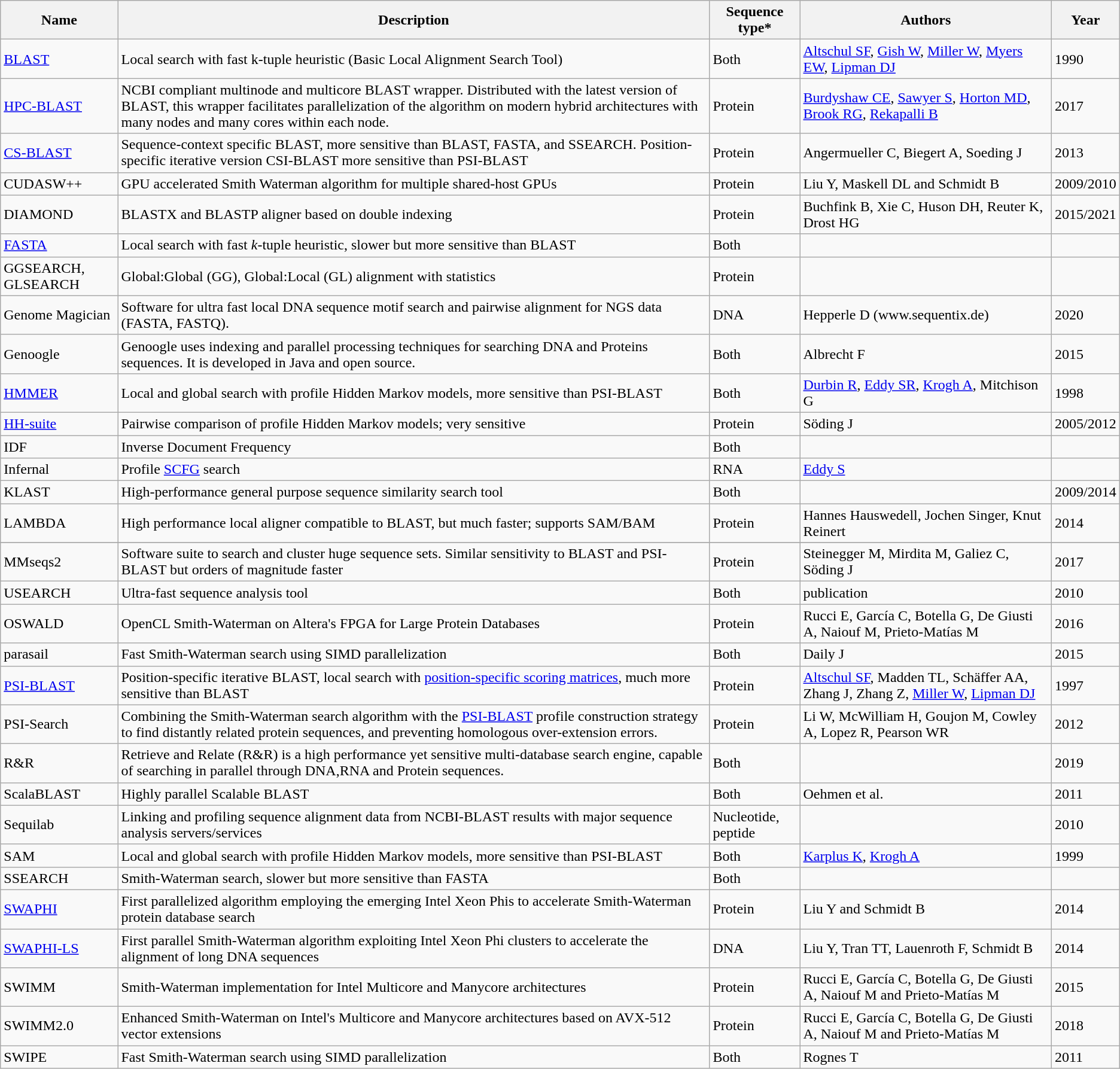<table class="wikitable sortable">
<tr>
<th>Name</th>
<th>Description</th>
<th>Sequence type*</th>
<th>Authors</th>
<th>Year</th>
</tr>
<tr>
<td><a href='#'>BLAST</a></td>
<td>Local search with fast k-tuple heuristic (Basic Local Alignment Search Tool)</td>
<td>Both</td>
<td><a href='#'>Altschul SF</a>, <a href='#'>Gish W</a>, <a href='#'>Miller W</a>, <a href='#'>Myers EW</a>, <a href='#'>Lipman DJ</a></td>
<td>1990</td>
</tr>
<tr>
<td><a href='#'>HPC-BLAST</a></td>
<td>NCBI compliant multinode and multicore BLAST wrapper. Distributed with the latest version of BLAST, this wrapper facilitates parallelization of the algorithm on modern hybrid architectures with many nodes and many cores within each node.</td>
<td>Protein</td>
<td><a href='#'>Burdyshaw CE</a>, <a href='#'>Sawyer S</a>, <a href='#'>Horton MD</a>, <a href='#'>Brook RG</a>, <a href='#'>Rekapalli B</a></td>
<td>2017</td>
</tr>
<tr>
<td><a href='#'>CS-BLAST</a></td>
<td>Sequence-context specific BLAST, more sensitive than BLAST, FASTA, and SSEARCH. Position-specific iterative version CSI-BLAST more sensitive than PSI-BLAST</td>
<td>Protein</td>
<td>Angermueller C, Biegert A, Soeding J</td>
<td>2013</td>
</tr>
<tr>
<td>CUDASW++</td>
<td>GPU accelerated Smith Waterman algorithm for multiple shared-host GPUs</td>
<td>Protein</td>
<td>Liu Y, Maskell DL and Schmidt B</td>
<td>2009/2010</td>
</tr>
<tr>
<td>DIAMOND</td>
<td>BLASTX and BLASTP aligner based on double indexing</td>
<td>Protein</td>
<td>Buchfink B, Xie C, Huson DH, Reuter K, Drost HG </td>
<td>2015/2021</td>
</tr>
<tr>
<td><a href='#'>FASTA</a></td>
<td>Local search with fast <em>k</em>-tuple heuristic, slower but more sensitive than BLAST</td>
<td>Both</td>
<td></td>
<td></td>
</tr>
<tr>
<td>GGSEARCH, GLSEARCH</td>
<td>Global:Global (GG), Global:Local (GL) alignment with statistics</td>
<td>Protein</td>
<td></td>
<td></td>
</tr>
<tr>
<td>Genome Magician</td>
<td>Software for ultra fast local DNA sequence motif search and pairwise alignment for NGS data (FASTA, FASTQ).</td>
<td>DNA</td>
<td>Hepperle D (www.sequentix.de)</td>
<td>2020</td>
</tr>
<tr>
<td>Genoogle</td>
<td>Genoogle uses indexing and parallel processing techniques for searching DNA and Proteins sequences. It is developed in Java and open source.</td>
<td>Both</td>
<td>Albrecht F</td>
<td>2015</td>
</tr>
<tr>
<td><a href='#'>HMMER</a></td>
<td>Local and global search with profile Hidden Markov models, more sensitive than PSI-BLAST</td>
<td>Both</td>
<td><a href='#'>Durbin R</a>, <a href='#'>Eddy SR</a>, <a href='#'>Krogh A</a>, Mitchison G</td>
<td>1998</td>
</tr>
<tr>
<td><a href='#'>HH-suite</a></td>
<td>Pairwise comparison of profile Hidden Markov models; very sensitive</td>
<td>Protein</td>
<td>Söding J</td>
<td>2005/2012</td>
</tr>
<tr>
<td>IDF</td>
<td>Inverse Document Frequency</td>
<td>Both</td>
<td></td>
<td></td>
</tr>
<tr>
<td>Infernal</td>
<td>Profile <a href='#'>SCFG</a> search</td>
<td>RNA</td>
<td><a href='#'>Eddy S</a></td>
<td></td>
</tr>
<tr>
<td>KLAST</td>
<td>High-performance general purpose sequence similarity search tool</td>
<td>Both</td>
<td></td>
<td>2009/2014</td>
</tr>
<tr>
<td>LAMBDA</td>
<td>High performance local aligner compatible to BLAST, but much faster; supports SAM/BAM</td>
<td>Protein</td>
<td>Hannes Hauswedell, Jochen Singer, Knut Reinert</td>
<td>2014</td>
</tr>
<tr>
</tr>
<tr>
<td>MMseqs2</td>
<td>Software suite to search and cluster huge sequence sets. Similar sensitivity to BLAST and PSI-BLAST but orders of magnitude faster</td>
<td>Protein</td>
<td>Steinegger M, Mirdita M, Galiez C, Söding J</td>
<td>2017</td>
</tr>
<tr>
<td>USEARCH</td>
<td>Ultra-fast sequence analysis tool</td>
<td>Both</td>
<td> publication</td>
<td>2010</td>
</tr>
<tr>
<td>OSWALD</td>
<td>OpenCL Smith-Waterman on Altera's FPGA for Large Protein Databases</td>
<td>Protein</td>
<td>Rucci E, García C, Botella G, De Giusti A, Naiouf M, Prieto-Matías M</td>
<td>2016</td>
</tr>
<tr>
<td>parasail</td>
<td>Fast Smith-Waterman search using SIMD parallelization</td>
<td>Both</td>
<td>Daily J</td>
<td>2015</td>
</tr>
<tr>
<td><a href='#'>PSI-BLAST</a></td>
<td>Position-specific iterative BLAST, local search with <a href='#'>position-specific scoring matrices</a>, much more sensitive than BLAST</td>
<td>Protein</td>
<td><a href='#'>Altschul SF</a>, Madden TL, Schäffer AA, Zhang J, Zhang Z, <a href='#'>Miller W</a>, <a href='#'>Lipman DJ</a></td>
<td>1997</td>
</tr>
<tr>
<td>PSI-Search</td>
<td>Combining the Smith-Waterman search algorithm with the <a href='#'>PSI-BLAST</a> profile construction strategy to find distantly related protein sequences, and preventing homologous over-extension errors.</td>
<td>Protein</td>
<td>Li W, McWilliam H, Goujon M, Cowley A, Lopez R, Pearson WR</td>
<td>2012</td>
</tr>
<tr>
<td>R&R</td>
<td>Retrieve and Relate (R&R) is a high performance yet sensitive multi-database search engine, capable of searching in parallel through DNA,RNA and Protein sequences.</td>
<td>Both</td>
<td></td>
<td>2019</td>
</tr>
<tr>
<td>ScalaBLAST</td>
<td>Highly parallel Scalable BLAST</td>
<td>Both</td>
<td>Oehmen et al.</td>
<td>2011</td>
</tr>
<tr>
<td>Sequilab</td>
<td>Linking and profiling sequence alignment data from NCBI-BLAST results with major sequence analysis servers/services</td>
<td>Nucleotide, peptide</td>
<td></td>
<td>2010</td>
</tr>
<tr>
<td>SAM</td>
<td>Local and global search with profile Hidden Markov models, more sensitive than PSI-BLAST</td>
<td>Both</td>
<td><a href='#'>Karplus K</a>, <a href='#'>Krogh A</a></td>
<td>1999</td>
</tr>
<tr>
<td>SSEARCH</td>
<td>Smith-Waterman search, slower but more sensitive than FASTA</td>
<td>Both</td>
<td></td>
<td></td>
</tr>
<tr>
<td><a href='#'>SWAPHI</a></td>
<td>First parallelized algorithm employing the emerging Intel Xeon Phis to accelerate Smith-Waterman protein database search</td>
<td>Protein</td>
<td>Liu Y and Schmidt B</td>
<td>2014</td>
</tr>
<tr>
<td><a href='#'>SWAPHI-LS</a></td>
<td>First parallel Smith-Waterman algorithm exploiting Intel Xeon Phi clusters to accelerate the alignment of long DNA sequences</td>
<td>DNA</td>
<td>Liu Y, Tran TT, Lauenroth F, Schmidt B</td>
<td>2014</td>
</tr>
<tr>
<td>SWIMM</td>
<td>Smith-Waterman implementation for Intel Multicore and Manycore architectures</td>
<td>Protein</td>
<td>Rucci E, García C, Botella G, De Giusti A, Naiouf M and Prieto-Matías M</td>
<td>2015</td>
</tr>
<tr>
<td>SWIMM2.0</td>
<td>Enhanced Smith-Waterman on Intel's Multicore and Manycore architectures based on AVX-512 vector extensions</td>
<td>Protein</td>
<td>Rucci E, García C, Botella G, De Giusti A, Naiouf M and Prieto-Matías M</td>
<td>2018</td>
</tr>
<tr>
<td>SWIPE</td>
<td>Fast Smith-Waterman search using SIMD parallelization</td>
<td>Both</td>
<td>Rognes T</td>
<td>2011</td>
</tr>
</table>
